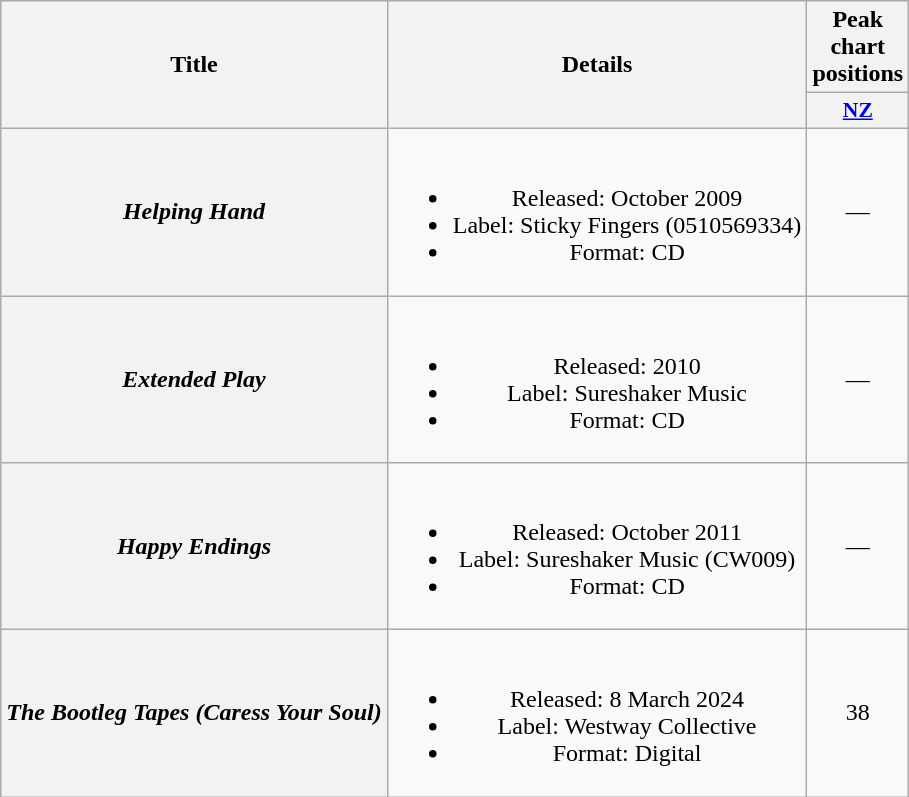<table class="wikitable plainrowheaders" style="text-align:center;">
<tr>
<th scope="col" rowspan="2">Title</th>
<th scope="col" rowspan="2">Details</th>
<th scope="col" colspan="1">Peak chart positions</th>
</tr>
<tr>
<th scope="col" style="width:2.2em;font-size:90%;"><a href='#'>NZ</a><br></th>
</tr>
<tr>
<th scope="row"><em>Helping Hand</em></th>
<td><br><ul><li>Released: October 2009</li><li>Label: Sticky Fingers (0510569334)</li><li>Format: CD</li></ul></td>
<td>—</td>
</tr>
<tr>
<th scope="row"><em>Extended Play</em></th>
<td><br><ul><li>Released: 2010</li><li>Label: Sureshaker Music</li><li>Format: CD</li></ul></td>
<td>—</td>
</tr>
<tr>
<th scope="row"><em>Happy Endings</em></th>
<td><br><ul><li>Released: October 2011</li><li>Label: Sureshaker Music (CW009)</li><li>Format: CD</li></ul></td>
<td>—</td>
</tr>
<tr>
<th scope="row"><em>The Bootleg Tapes (Caress Your Soul)</em></th>
<td><br><ul><li>Released: 8 March 2024</li><li>Label: Westway Collective</li><li>Format: Digital</li></ul></td>
<td>38</td>
</tr>
</table>
